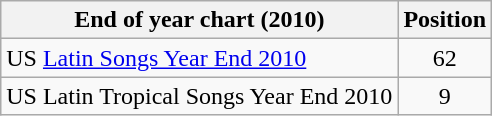<table class="wikitable sortable">
<tr>
<th>End of year chart (2010)</th>
<th>Position</th>
</tr>
<tr>
<td>US <a href='#'>Latin Songs Year End 2010</a></td>
<td align="center">62</td>
</tr>
<tr>
<td>US Latin Tropical Songs Year End 2010</td>
<td align="center">9</td>
</tr>
</table>
